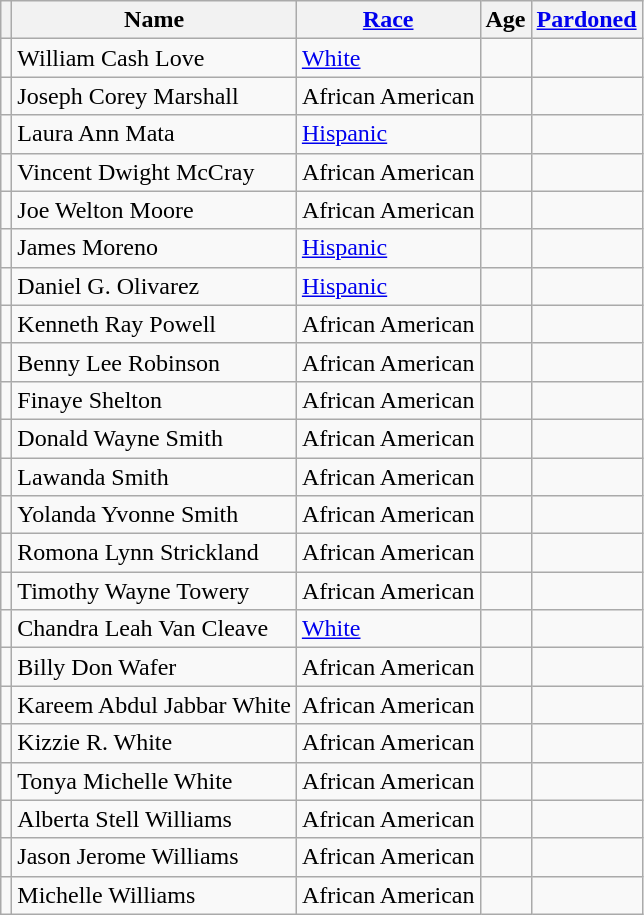<table class="wikitable">
<tr>
<th scope="col"></th>
<th scope="col">Name</th>
<th scope="col"><a href='#'>Race</a></th>
<th scope="col">Age</th>
<th scope="col"><a href='#'>Pardoned</a></th>
</tr>
<tr>
<td scope="row"></td>
<td>William Cash Love</td>
<td><a href='#'>White</a></td>
<td></td>
<td></td>
</tr>
<tr>
<td scope="row"></td>
<td>Joseph Corey Marshall</td>
<td>African American</td>
<td></td>
<td></td>
</tr>
<tr>
<td scope="row"></td>
<td>Laura Ann Mata</td>
<td><a href='#'>Hispanic</a></td>
<td></td>
<td></td>
</tr>
<tr>
<td scope="row"></td>
<td>Vincent Dwight McCray</td>
<td>African American</td>
<td></td>
<td></td>
</tr>
<tr>
<td scope="row"></td>
<td>Joe Welton Moore</td>
<td>African American</td>
<td></td>
<td></td>
</tr>
<tr>
<td scope="row"></td>
<td>James Moreno</td>
<td><a href='#'>Hispanic</a></td>
<td></td>
<td></td>
</tr>
<tr>
<td scope="row"></td>
<td>Daniel G. Olivarez</td>
<td><a href='#'>Hispanic</a></td>
<td></td>
<td></td>
</tr>
<tr>
<td scope="row"></td>
<td>Kenneth Ray Powell</td>
<td>African American</td>
<td></td>
<td></td>
</tr>
<tr>
<td scope="row"></td>
<td>Benny Lee Robinson</td>
<td>African American</td>
<td></td>
<td></td>
</tr>
<tr>
<td scope="row"></td>
<td>Finaye Shelton</td>
<td>African American</td>
<td></td>
<td></td>
</tr>
<tr>
<td scope="row"></td>
<td>Donald Wayne Smith</td>
<td>African American</td>
<td></td>
<td></td>
</tr>
<tr>
<td scope="row"></td>
<td>Lawanda Smith</td>
<td>African American</td>
<td></td>
<td></td>
</tr>
<tr>
<td scope="row"></td>
<td>Yolanda Yvonne Smith</td>
<td>African American</td>
<td></td>
<td></td>
</tr>
<tr>
<td scope="row"></td>
<td>Romona Lynn Strickland</td>
<td>African American</td>
<td></td>
<td></td>
</tr>
<tr>
<td scope="row"></td>
<td>Timothy Wayne Towery</td>
<td>African American</td>
<td></td>
<td></td>
</tr>
<tr>
<td scope="row"></td>
<td>Chandra Leah Van Cleave</td>
<td><a href='#'>White</a></td>
<td></td>
<td></td>
</tr>
<tr>
<td scope="row"></td>
<td>Billy Don Wafer</td>
<td>African American</td>
<td></td>
<td></td>
</tr>
<tr>
<td scope="row"></td>
<td>Kareem Abdul Jabbar White</td>
<td>African American</td>
<td></td>
<td></td>
</tr>
<tr>
<td scope="row"></td>
<td>Kizzie R. White</td>
<td>African American</td>
<td></td>
<td></td>
</tr>
<tr>
<td scope="row"></td>
<td>Tonya Michelle White</td>
<td>African American</td>
<td></td>
<td></td>
</tr>
<tr>
<td scope="row"></td>
<td>Alberta Stell Williams</td>
<td>African American</td>
<td></td>
<td></td>
</tr>
<tr>
<td scope="row"></td>
<td>Jason Jerome Williams</td>
<td>African American</td>
<td></td>
<td></td>
</tr>
<tr>
<td scope="row"></td>
<td>Michelle Williams</td>
<td>African American</td>
<td></td>
<td></td>
</tr>
</table>
